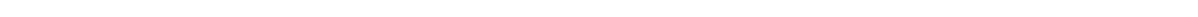<table style="width:88%; text-align:center;">
<tr style="color:white;">
<td style="background:"><strong>5</strong></td>
<td style="background:"><strong>2</strong></td>
<td style="background:"><strong>1</strong></td>
<td style="background:"><strong>24</strong></td>
</tr>
</table>
